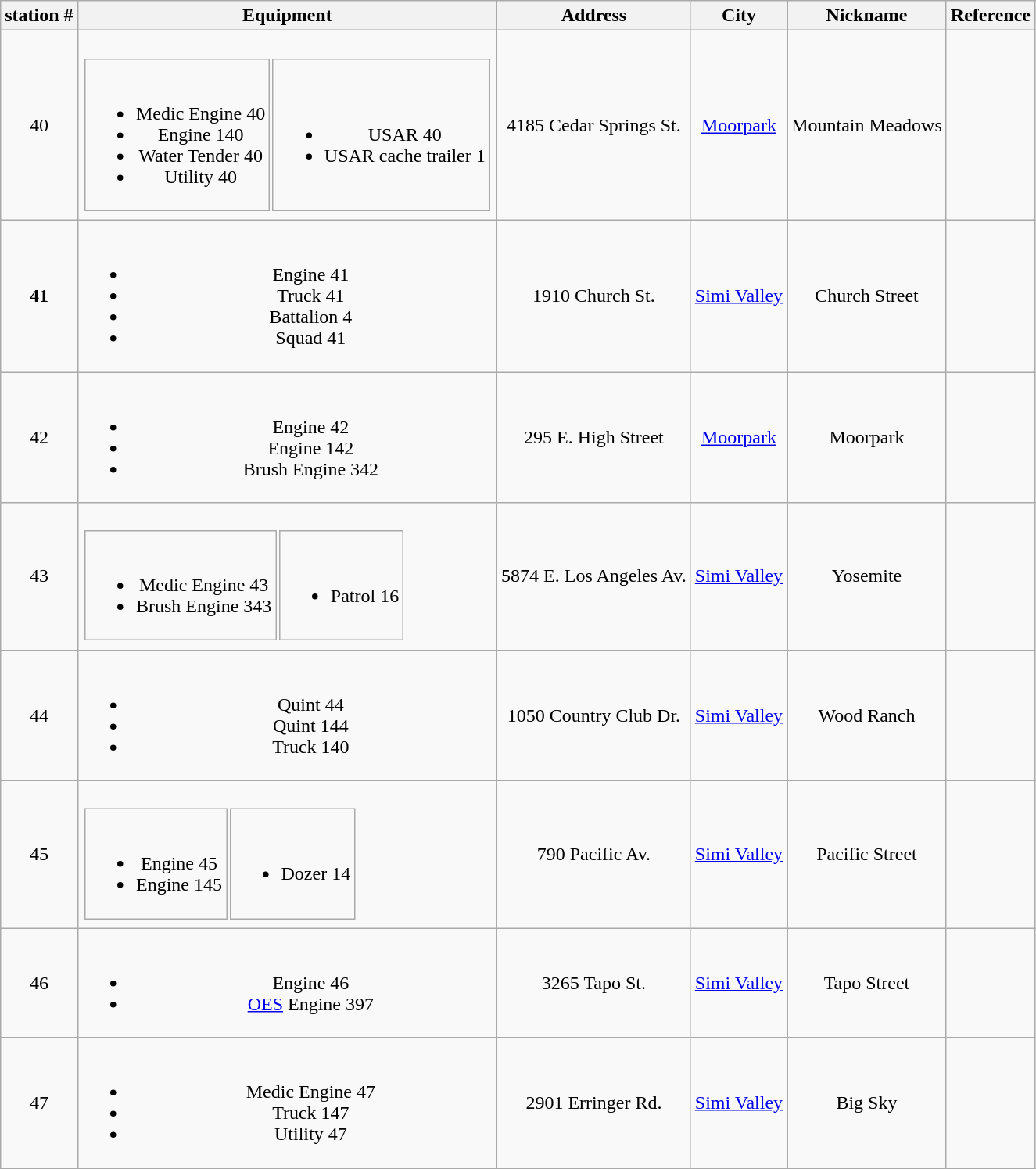<table class="wikitable" style="text-align: center;">
<tr valign="bottom">
<th>station #</th>
<th>Equipment</th>
<th>Address</th>
<th>City</th>
<th>Nickname</th>
<th>Reference</th>
</tr>
<tr>
<td>40</td>
<td><br><table>
<tr>
<td><br><ul><li>Medic Engine 40</li><li>Engine 140</li><li>Water Tender 40</li><li>Utility 40</li></ul></td>
<td><br><ul><li>USAR 40</li><li>USAR cache trailer 1</li></ul></td>
</tr>
<tr>
</tr>
</table>
</td>
<td>4185 Cedar Springs St.</td>
<td><a href='#'>Moorpark</a></td>
<td>Mountain Meadows</td>
<td></td>
</tr>
<tr>
<td><strong>41</strong></td>
<td><br><ul><li>Engine 41</li><li>Truck 41</li><li>Battalion 4</li><li>Squad 41</li></ul></td>
<td>1910 Church St.</td>
<td><a href='#'>Simi Valley</a></td>
<td>Church Street</td>
<td></td>
</tr>
<tr>
<td>42</td>
<td><br><ul><li>Engine 42</li><li>Engine 142</li><li>Brush Engine 342</li></ul></td>
<td>295 E. High Street</td>
<td><a href='#'>Moorpark</a></td>
<td>Moorpark</td>
<td></td>
</tr>
<tr>
<td>43</td>
<td><br><table>
<tr>
<td><br><ul><li>Medic Engine 43</li><li>Brush Engine 343</li></ul></td>
<td><br><ul><li>Patrol 16</li></ul></td>
</tr>
<tr>
</tr>
</table>
</td>
<td>5874 E. Los Angeles Av.</td>
<td><a href='#'>Simi Valley</a></td>
<td>Yosemite</td>
<td></td>
</tr>
<tr>
<td>44</td>
<td><br><ul><li>Quint 44</li><li>Quint 144</li><li>Truck 140</li></ul></td>
<td>1050 Country Club Dr.</td>
<td><a href='#'>Simi Valley</a></td>
<td>Wood Ranch</td>
<td></td>
</tr>
<tr>
<td>45</td>
<td><br><table>
<tr>
<td><br><ul><li>Engine 45</li><li>Engine 145</li></ul></td>
<td><br><ul><li>Dozer 14</li></ul></td>
</tr>
<tr>
</tr>
</table>
</td>
<td>790 Pacific Av.</td>
<td><a href='#'>Simi Valley</a></td>
<td>Pacific Street</td>
<td></td>
</tr>
<tr>
<td>46</td>
<td><br><ul><li>Engine 46</li><li><a href='#'>OES</a> Engine 397</li></ul></td>
<td>3265 Tapo St.</td>
<td><a href='#'>Simi Valley</a></td>
<td>Tapo Street</td>
<td></td>
</tr>
<tr>
<td>47</td>
<td><br><ul><li>Medic Engine 47</li><li>Truck 147</li><li>Utility 47</li></ul></td>
<td>2901 Erringer Rd.</td>
<td><a href='#'>Simi Valley</a></td>
<td>Big Sky</td>
<td></td>
</tr>
<tr>
</tr>
</table>
